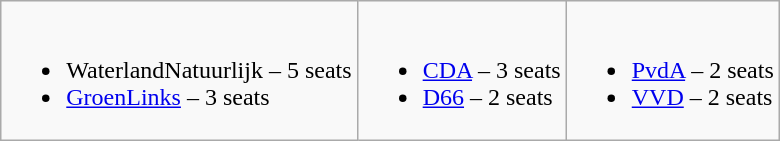<table class="wikitable">
<tr valign="top">
<td><br><ul><li>WaterlandNatuurlijk – 5 seats</li><li><a href='#'>GroenLinks</a> – 3 seats</li></ul></td>
<td><br><ul><li><a href='#'>CDA</a> – 3 seats</li><li><a href='#'>D66</a> – 2 seats</li></ul></td>
<td><br><ul><li><a href='#'>PvdA</a> – 2 seats</li><li><a href='#'>VVD</a> – 2 seats</li></ul></td>
</tr>
</table>
